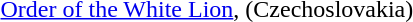<table>
<tr>
<td></td>
<td><a href='#'>Order of the White Lion</a>, (Czechoslovakia)</td>
</tr>
<tr>
</tr>
</table>
